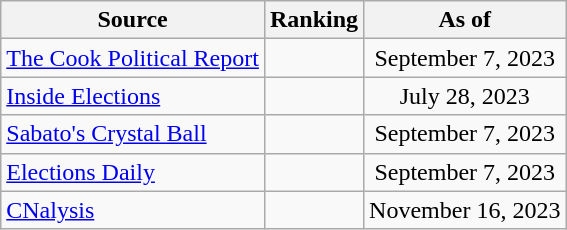<table class="wikitable" style="text-align:center">
<tr>
<th>Source</th>
<th>Ranking</th>
<th>As of</th>
</tr>
<tr>
<td style="text-align:left"><a href='#'>The Cook Political Report</a></td>
<td></td>
<td>September 7, 2023</td>
</tr>
<tr>
<td style="text-align:left"><a href='#'>Inside Elections</a></td>
<td></td>
<td>July 28, 2023</td>
</tr>
<tr>
<td style="text-align:left"><a href='#'>Sabato's Crystal Ball</a></td>
<td></td>
<td>September 7, 2023</td>
</tr>
<tr>
<td style="text-align:left"><a href='#'>Elections Daily</a></td>
<td></td>
<td>September 7, 2023</td>
</tr>
<tr>
<td style="text-align:left"><a href='#'>CNalysis</a></td>
<td></td>
<td>November 16, 2023</td>
</tr>
</table>
